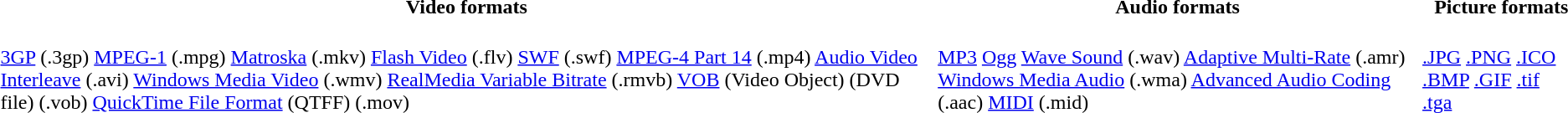<table style="vertical-align: top;">
<tr>
<th>Video formats</th>
<th>Audio formats</th>
<th>Picture formats</th>
</tr>
<tr>
<td style="padding-right:10px; vertical-align: top;"><br><a href='#'>3GP</a> (.3gp)
<a href='#'>MPEG-1</a> (.mpg)
<a href='#'>Matroska</a> (.mkv)
<a href='#'>Flash Video</a> (.flv)
<a href='#'>SWF</a> (.swf)
<a href='#'>MPEG-4 Part 14</a> (.mp4)
<a href='#'>Audio Video Interleave</a> (.avi)
<a href='#'>Windows Media Video</a> (.wmv)
<a href='#'>RealMedia Variable Bitrate</a> (.rmvb)
<a href='#'>VOB</a> (Video Object) (DVD file) (.vob)
<a href='#'>QuickTime File Format</a> (QTFF) (.mov)</td>
<td style="padding-right:10px; vertical-align: top;"><br><a href='#'>MP3</a>
<a href='#'>Ogg</a>
<a href='#'>Wave Sound</a> (.wav)
<a href='#'>Adaptive Multi-Rate</a> (.amr)
<a href='#'>Windows Media Audio</a> (.wma)
<a href='#'>Advanced Audio Coding</a> (.aac)
<a href='#'>MIDI</a> (.mid)</td>
<td style="padding-right:10px; vertical-align: top;"><br><a href='#'>.JPG</a>
<a href='#'>.PNG</a>
<a href='#'>.ICO</a>
<a href='#'>.BMP</a>
<a href='#'>.GIF</a>
<a href='#'>.tif</a>
<a href='#'>.tga</a></td>
</tr>
</table>
